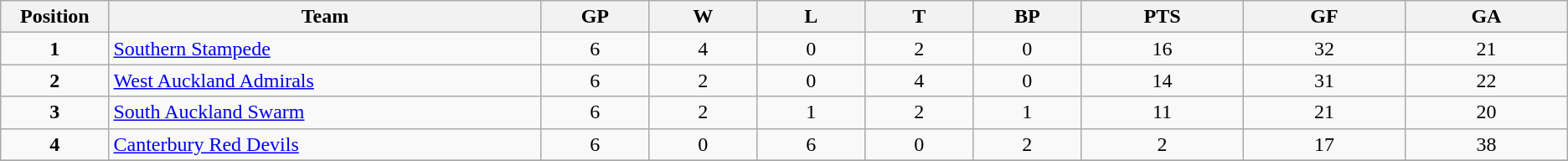<table class="wikitable">
<tr>
<th bgcolor="#DDDDFF" width="5%">Position</th>
<th bgcolor="#DDDDFF" width="20%">Team</th>
<th bgcolor="#DDDDFF" width="5%">GP</th>
<th bgcolor="#DDDDFF" width="5%">W</th>
<th bgcolor="#DDDDFF" width="5%">L</th>
<th bgcolor="#DDDDFF" width="5%">T</th>
<th bgcolor="#DDDDFF" width="5%">BP</th>
<th bgcolor="#DDDDFF" width="7.5%">PTS</th>
<th bgcolor="#DDDDFF" width="7.5%">GF</th>
<th bgcolor="#DDDDFF" width="7.5%">GA</th>
</tr>
<tr align="center">
<td><strong>1</strong></td>
<td align="left"><a href='#'>Southern Stampede</a></td>
<td>6</td>
<td>4</td>
<td>0</td>
<td>2</td>
<td>0</td>
<td>16</td>
<td>32</td>
<td>21</td>
</tr>
<tr align="center">
<td><strong>2</strong></td>
<td align="left"><a href='#'>West Auckland Admirals</a></td>
<td>6</td>
<td>2</td>
<td>0</td>
<td>4</td>
<td>0</td>
<td>14</td>
<td>31</td>
<td>22</td>
</tr>
<tr align="center">
<td><strong>3</strong></td>
<td align="left"><a href='#'>South Auckland Swarm</a></td>
<td>6</td>
<td>2</td>
<td>1</td>
<td>2</td>
<td>1</td>
<td>11</td>
<td>21</td>
<td>20</td>
</tr>
<tr align="center">
<td><strong>4</strong></td>
<td align="left"><a href='#'>Canterbury Red Devils</a></td>
<td>6</td>
<td>0</td>
<td>6</td>
<td>0</td>
<td>2</td>
<td>2</td>
<td>17</td>
<td>38</td>
</tr>
<tr align="center">
</tr>
</table>
